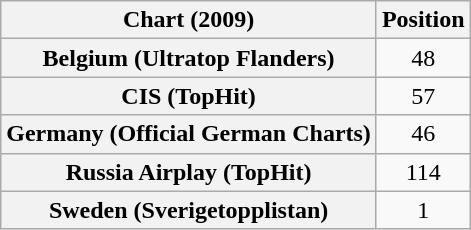<table class="wikitable sortable plainrowheaders" style="text-align:center">
<tr>
<th scope="col">Chart (2009)</th>
<th scope="col">Position</th>
</tr>
<tr>
<th scope="row">Belgium (Ultratop Flanders)</th>
<td>48</td>
</tr>
<tr>
<th scope="row">CIS (TopHit)</th>
<td>57</td>
</tr>
<tr>
<th scope="row">Germany (Official German Charts)</th>
<td>46</td>
</tr>
<tr>
<th scope="row">Russia Airplay (TopHit)</th>
<td>114</td>
</tr>
<tr>
<th scope="row">Sweden (Sverigetopplistan)</th>
<td>1</td>
</tr>
</table>
